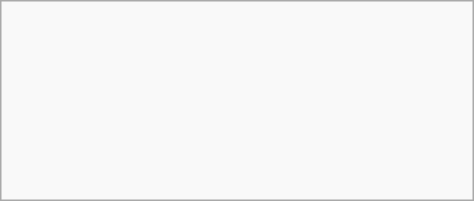<table class="wikitable" width=25%>
<tr>
<td><br><br>
<br>
<br>
<br>
<br>
<br>
</td>
</tr>
</table>
